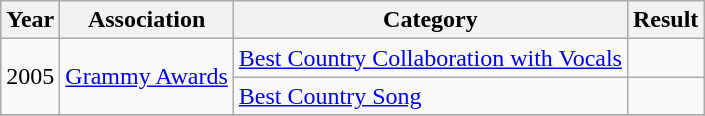<table class="wikitable plainrowheaders">
<tr>
<th>Year</th>
<th>Association</th>
<th>Category</th>
<th>Result</th>
</tr>
<tr>
<td rowspan="2">2005</td>
<td rowspan="2"><a href='#'>Grammy Awards</a></td>
<td><a href='#'>Best Country Collaboration with Vocals</a></td>
<td></td>
</tr>
<tr>
<td><a href='#'>Best Country Song</a></td>
<td></td>
</tr>
<tr>
</tr>
</table>
